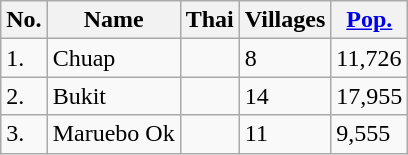<table class="wikitable sortable">
<tr>
<th>No.</th>
<th>Name</th>
<th>Thai</th>
<th>Villages</th>
<th><a href='#'>Pop.</a></th>
</tr>
<tr>
<td>1.</td>
<td>Chuap</td>
<td></td>
<td>8</td>
<td>11,726</td>
</tr>
<tr>
<td>2.</td>
<td>Bukit</td>
<td></td>
<td>14</td>
<td>17,955</td>
</tr>
<tr>
<td>3.</td>
<td>Maruebo Ok</td>
<td></td>
<td>11</td>
<td>9,555</td>
</tr>
</table>
